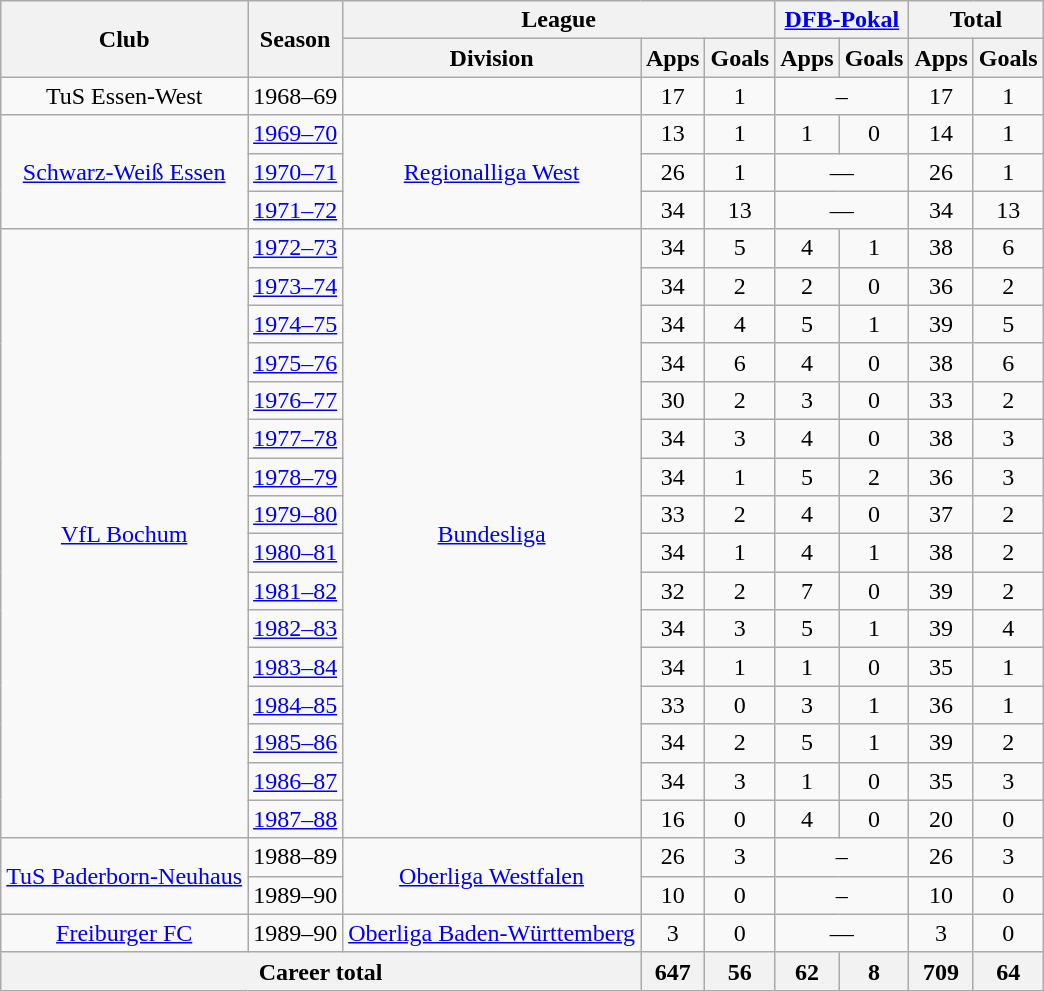<table class="wikitable" style="text-align:center">
<tr>
<th rowspan="2">Club</th>
<th rowspan="2">Season</th>
<th colspan="3">League</th>
<th colspan="2"><a href='#'>DFB-Pokal</a></th>
<th colspan="2">Total</th>
</tr>
<tr>
<th>Division</th>
<th>Apps</th>
<th>Goals</th>
<th>Apps</th>
<th>Goals</th>
<th>Apps</th>
<th>Goals</th>
</tr>
<tr>
<td>TuS Essen-West</td>
<td>1968–69</td>
<td></td>
<td>17</td>
<td>1</td>
<td colspan="2">–</td>
<td>17</td>
<td>1</td>
</tr>
<tr>
<td rowspan="3"><a href='#'>Schwarz-Weiß Essen</a></td>
<td><a href='#'>1969–70</a></td>
<td rowspan="3"><a href='#'>Regionalliga West</a></td>
<td>13</td>
<td>1</td>
<td>1</td>
<td>0</td>
<td>14</td>
<td>1</td>
</tr>
<tr>
<td><a href='#'>1970–71</a></td>
<td>26</td>
<td>1</td>
<td colspan="2">—</td>
<td>26</td>
<td>1</td>
</tr>
<tr>
<td><a href='#'>1971–72</a></td>
<td>34</td>
<td>13</td>
<td colspan="2">—</td>
<td>34</td>
<td>13</td>
</tr>
<tr>
<td rowspan="16"><a href='#'>VfL Bochum</a></td>
<td><a href='#'>1972–73</a></td>
<td rowspan="16"><a href='#'>Bundesliga</a></td>
<td>34</td>
<td>5</td>
<td>4</td>
<td>1</td>
<td>38</td>
<td>6</td>
</tr>
<tr>
<td><a href='#'>1973–74</a></td>
<td>34</td>
<td>2</td>
<td>2</td>
<td>0</td>
<td>36</td>
<td>2</td>
</tr>
<tr>
<td><a href='#'>1974–75</a></td>
<td>34</td>
<td>4</td>
<td>5</td>
<td>1</td>
<td>39</td>
<td>5</td>
</tr>
<tr>
<td><a href='#'>1975–76</a></td>
<td>34</td>
<td>6</td>
<td>4</td>
<td>0</td>
<td>38</td>
<td>6</td>
</tr>
<tr>
<td><a href='#'>1976–77</a></td>
<td>30</td>
<td>2</td>
<td>3</td>
<td>0</td>
<td>33</td>
<td>2</td>
</tr>
<tr>
<td><a href='#'>1977–78</a></td>
<td>34</td>
<td>3</td>
<td>4</td>
<td>0</td>
<td>38</td>
<td>3</td>
</tr>
<tr>
<td><a href='#'>1978–79</a></td>
<td>34</td>
<td>1</td>
<td>5</td>
<td>2</td>
<td>36</td>
<td>3</td>
</tr>
<tr>
<td><a href='#'>1979–80</a></td>
<td>33</td>
<td>2</td>
<td>4</td>
<td>0</td>
<td>37</td>
<td>2</td>
</tr>
<tr>
<td><a href='#'>1980–81</a></td>
<td>34</td>
<td>1</td>
<td>4</td>
<td>1</td>
<td>38</td>
<td>2</td>
</tr>
<tr>
<td><a href='#'>1981–82</a></td>
<td>32</td>
<td>2</td>
<td>7</td>
<td>0</td>
<td>39</td>
<td>2</td>
</tr>
<tr>
<td><a href='#'>1982–83</a></td>
<td>34</td>
<td>3</td>
<td>5</td>
<td>1</td>
<td>39</td>
<td>4</td>
</tr>
<tr>
<td><a href='#'>1983–84</a></td>
<td>34</td>
<td>1</td>
<td>1</td>
<td>0</td>
<td>35</td>
<td>1</td>
</tr>
<tr>
<td><a href='#'>1984–85</a></td>
<td>33</td>
<td>0</td>
<td>3</td>
<td>1</td>
<td>36</td>
<td>1</td>
</tr>
<tr>
<td><a href='#'>1985–86</a></td>
<td>34</td>
<td>2</td>
<td>5</td>
<td>1</td>
<td>39</td>
<td>2</td>
</tr>
<tr>
<td><a href='#'>1986–87</a></td>
<td>34</td>
<td>3</td>
<td>1</td>
<td>0</td>
<td>35</td>
<td>3</td>
</tr>
<tr>
<td><a href='#'>1987–88</a></td>
<td>16</td>
<td>0</td>
<td>4</td>
<td>0</td>
<td>20</td>
<td>0</td>
</tr>
<tr>
<td rowspan="2"><a href='#'>TuS Paderborn-Neuhaus</a></td>
<td>1988–89</td>
<td rowspan="2"><a href='#'>Oberliga Westfalen</a></td>
<td>26</td>
<td>3</td>
<td colspan="2">–</td>
<td>26</td>
<td>3</td>
</tr>
<tr>
<td>1989–90</td>
<td>10</td>
<td>0</td>
<td colspan="2">–</td>
<td>10</td>
<td>0</td>
</tr>
<tr>
<td><a href='#'>Freiburger FC</a></td>
<td>1989–90</td>
<td><a href='#'>Oberliga Baden-Württemberg</a></td>
<td>3</td>
<td>0</td>
<td colspan="2">—</td>
<td>3</td>
<td>0</td>
</tr>
<tr>
<th colspan="3">Career total</th>
<th>647</th>
<th>56</th>
<th>62</th>
<th>8</th>
<th>709</th>
<th>64</th>
</tr>
</table>
